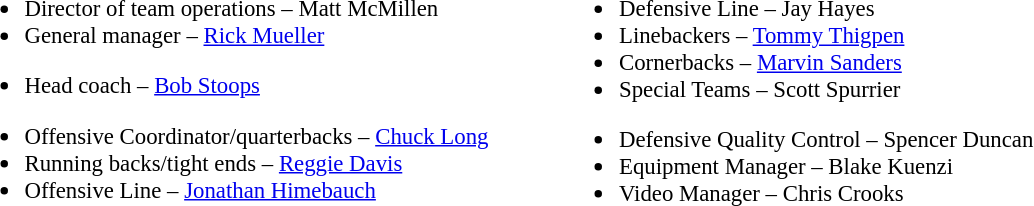<table class="toccolours" style="text-align: left;">
<tr>
<td colspan="7" style="text-align:right;"></td>
</tr>
<tr>
<td style="vertical-align:top;"></td>
<td style="font-size: 95%;vertical-align:top;"><br><ul><li>Director of team operations – Matt McMillen</li><li>General manager – <a href='#'>Rick Mueller</a></li></ul><ul><li>Head coach – <a href='#'>Bob Stoops</a></li></ul><ul><li>Offensive Coordinator/quarterbacks – <a href='#'>Chuck Long</a></li><li>Running backs/tight ends – <a href='#'>Reggie Davis</a></li><li>Offensive Line – <a href='#'>Jonathan Himebauch</a></li></ul></td>
<td width="35"> </td>
<td style="vertical-align:top;"></td>
<td style="font-size: 95%;vertical-align:top;"><br><ul><li>Defensive Line – Jay Hayes</li><li>Linebackers – <a href='#'>Tommy Thigpen</a></li><li>Cornerbacks – <a href='#'>Marvin Sanders</a></li><li>Special Teams – Scott Spurrier</li></ul><ul><li>Defensive Quality Control – Spencer Duncan</li><li>Equipment Manager – Blake Kuenzi</li><li>Video Manager – Chris Crooks</li></ul></td>
</tr>
</table>
